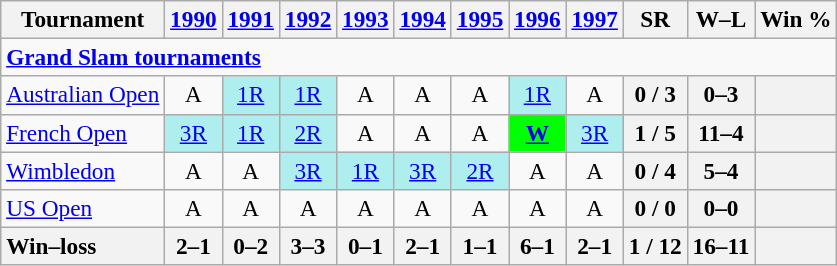<table class=wikitable style=text-align:center;font-size:97%>
<tr>
<th>Tournament</th>
<th><a href='#'>1990</a></th>
<th><a href='#'>1991</a></th>
<th><a href='#'>1992</a></th>
<th><a href='#'>1993</a></th>
<th><a href='#'>1994</a></th>
<th><a href='#'>1995</a></th>
<th><a href='#'>1996</a></th>
<th><a href='#'>1997</a></th>
<th>SR</th>
<th>W–L</th>
<th>Win %</th>
</tr>
<tr>
<td colspan=23 align=left><strong><a href='#'>Grand Slam tournaments</a></strong></td>
</tr>
<tr>
<td align=left><a href='#'>Australian Open</a></td>
<td>A</td>
<td bgcolor=afeeee><a href='#'>1R</a></td>
<td bgcolor=afeeee><a href='#'>1R</a></td>
<td>A</td>
<td>A</td>
<td>A</td>
<td bgcolor=afeeee><a href='#'>1R</a></td>
<td>A</td>
<th>0 / 3</th>
<th>0–3</th>
<th></th>
</tr>
<tr>
<td align=left><a href='#'>French Open</a></td>
<td bgcolor=afeeee><a href='#'>3R</a></td>
<td bgcolor=afeeee><a href='#'>1R</a></td>
<td bgcolor=afeeee><a href='#'>2R</a></td>
<td>A</td>
<td>A</td>
<td>A</td>
<td bgcolor=lime><a href='#'><strong>W</strong></a></td>
<td bgcolor=afeeee><a href='#'>3R</a></td>
<th>1 / 5</th>
<th>11–4</th>
<th></th>
</tr>
<tr>
<td align=left><a href='#'>Wimbledon</a></td>
<td>A</td>
<td>A</td>
<td bgcolor=afeeee><a href='#'>3R</a></td>
<td bgcolor=afeeee><a href='#'>1R</a></td>
<td bgcolor=afeeee><a href='#'>3R</a></td>
<td bgcolor=afeeee><a href='#'>2R</a></td>
<td>A</td>
<td>A</td>
<th>0 / 4</th>
<th>5–4</th>
<th></th>
</tr>
<tr>
<td align=left><a href='#'>US Open</a></td>
<td>A</td>
<td>A</td>
<td>A</td>
<td>A</td>
<td>A</td>
<td>A</td>
<td>A</td>
<td>A</td>
<th>0 / 0</th>
<th>0–0</th>
<th></th>
</tr>
<tr>
<th style=text-align:left>Win–loss</th>
<th>2–1</th>
<th>0–2</th>
<th>3–3</th>
<th>0–1</th>
<th>2–1</th>
<th>1–1</th>
<th>6–1</th>
<th>2–1</th>
<th>1 / 12</th>
<th>16–11</th>
<th></th>
</tr>
</table>
